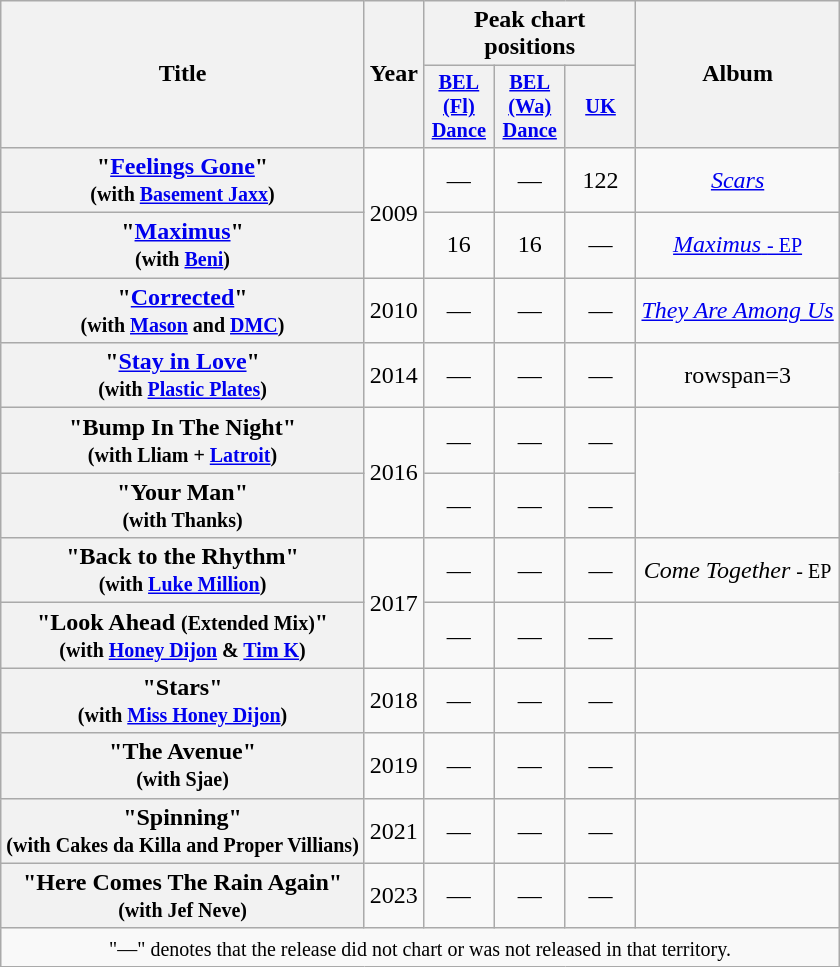<table class="wikitable plainrowheaders" style="text-align:center;">
<tr>
<th scope="col" rowspan="2">Title</th>
<th scope="col" rowspan="2">Year</th>
<th scope="col" colspan="3">Peak chart positions</th>
<th scope="col" rowspan="2">Album</th>
</tr>
<tr>
<th scope="col" style="width:3em;font-size:85%;"><a href='#'>BEL<br>(Fl)<br><span>Dance</span></a><br></th>
<th scope="col" style="width:3em;font-size:85%;"><a href='#'>BEL<br>(Wa)<br><span>Dance</span></a><br></th>
<th scope="col" style="width:3em;font-size:85%;"><a href='#'>UK</a><br></th>
</tr>
<tr>
<th scope="row">"<a href='#'>Feelings Gone</a>"<br><small>(with <a href='#'>Basement Jaxx</a>)</small></th>
<td rowspan=2>2009</td>
<td>—</td>
<td>—</td>
<td>122</td>
<td><em><a href='#'>Scars</a></em></td>
</tr>
<tr>
<th scope="row">"<a href='#'>Maximus</a>"<br><small>(with <a href='#'>Beni</a>)</small></th>
<td>16</td>
<td>16</td>
<td>—</td>
<td><a href='#'><em>Maximus</em> <small>- EP</small></a></td>
</tr>
<tr>
<th scope="row">"<a href='#'>Corrected</a>"<br><small>(with <a href='#'>Mason</a> and <a href='#'>DMC</a>)</small></th>
<td>2010</td>
<td>—</td>
<td>—</td>
<td>—</td>
<td><em><a href='#'>They Are Among Us</a></em></td>
</tr>
<tr>
<th scope="row">"<a href='#'>Stay in Love</a>"<br><small>(with <a href='#'>Plastic Plates</a>)</small></th>
<td>2014</td>
<td>—</td>
<td>—</td>
<td>—</td>
<td>rowspan=3 </td>
</tr>
<tr>
<th scope="row">"Bump In The Night"<br><small>(with Lliam + <a href='#'>Latroit</a>)</small></th>
<td rowspan=2>2016</td>
<td>—</td>
<td>—</td>
<td>—</td>
</tr>
<tr>
<th scope="row">"Your Man"<br><small>(with Thanks)</small></th>
<td>—</td>
<td>—</td>
<td>—</td>
</tr>
<tr>
<th scope="row">"Back to the Rhythm"<br><small>(with <a href='#'>Luke Million</a>)</small></th>
<td rowspan=2>2017</td>
<td>—</td>
<td>—</td>
<td>—</td>
<td><em>Come Together</em> <small>- EP</small></td>
</tr>
<tr>
<th scope="row">"Look Ahead <small>(Extended Mix)</small>"<br><small>(with <a href='#'>Honey Dijon</a> & <a href='#'>Tim K</a>)</small></th>
<td>—</td>
<td>—</td>
<td>—</td>
<td></td>
</tr>
<tr>
<th scope="row">"Stars"<br><small>(with <a href='#'>Miss Honey Dijon</a>)</small></th>
<td>2018</td>
<td>—</td>
<td>—</td>
<td>—</td>
<td></td>
</tr>
<tr>
<th scope="row">"The Avenue"<br><small>(with Sjae)</small></th>
<td>2019</td>
<td>—</td>
<td>—</td>
<td>—</td>
<td></td>
</tr>
<tr>
<th scope="row">"Spinning"<br><small>(with Cakes da Killa and Proper Villians)</small></th>
<td>2021</td>
<td>—</td>
<td>—</td>
<td>—</td>
<td></td>
</tr>
<tr>
<th scope="row">"Here Comes The Rain Again"<br><small>(with Jef Neve)</small></th>
<td>2023</td>
<td>—</td>
<td>—</td>
<td>—</td>
<td></td>
</tr>
<tr>
<td colspan="6" align="center"><small>"—" denotes that the release did not chart or was not released in that territory.</small></td>
</tr>
</table>
